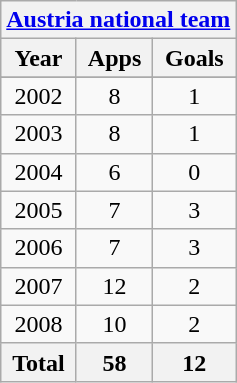<table class="wikitable" style="text-align:center">
<tr>
<th colspan=3><a href='#'>Austria national team</a></th>
</tr>
<tr>
<th>Year</th>
<th>Apps</th>
<th>Goals</th>
</tr>
<tr>
</tr>
<tr>
<td>2002</td>
<td>8</td>
<td>1</td>
</tr>
<tr>
<td>2003</td>
<td>8</td>
<td>1</td>
</tr>
<tr>
<td>2004</td>
<td>6</td>
<td>0</td>
</tr>
<tr>
<td>2005</td>
<td>7</td>
<td>3</td>
</tr>
<tr>
<td>2006</td>
<td>7</td>
<td>3</td>
</tr>
<tr>
<td>2007</td>
<td>12</td>
<td>2</td>
</tr>
<tr>
<td>2008</td>
<td>10</td>
<td>2</td>
</tr>
<tr>
<th>Total</th>
<th>58</th>
<th>12</th>
</tr>
</table>
